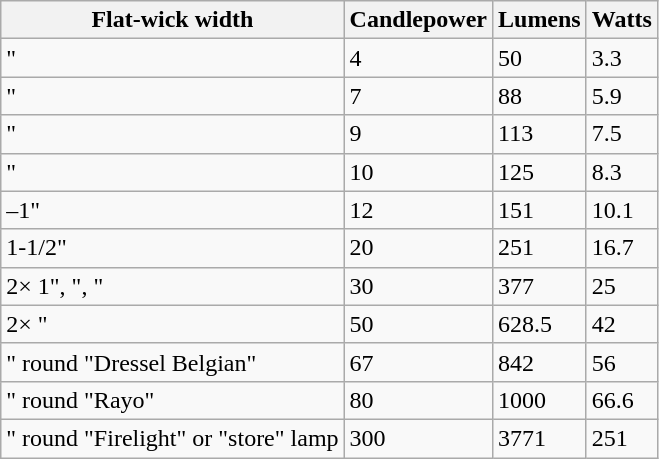<table class="wikitable">
<tr>
<th>Flat-wick width</th>
<th>Candlepower</th>
<th>Lumens</th>
<th>Watts</th>
</tr>
<tr>
<td>"</td>
<td>4</td>
<td>50</td>
<td>3.3</td>
</tr>
<tr>
<td>"</td>
<td>7</td>
<td>88</td>
<td>5.9</td>
</tr>
<tr>
<td>"</td>
<td>9</td>
<td>113</td>
<td>7.5</td>
</tr>
<tr>
<td>"</td>
<td>10</td>
<td>125</td>
<td>8.3</td>
</tr>
<tr>
<td>–1"</td>
<td>12</td>
<td>151</td>
<td>10.1</td>
</tr>
<tr>
<td>1-1/2"</td>
<td>20</td>
<td>251</td>
<td>16.7</td>
</tr>
<tr>
<td>2× 1",  ", "</td>
<td>30</td>
<td>377</td>
<td>25</td>
</tr>
<tr>
<td>2× "</td>
<td>50</td>
<td>628.5</td>
<td>42</td>
</tr>
<tr>
<td>" round "Dressel Belgian"</td>
<td>67</td>
<td>842</td>
<td>56</td>
</tr>
<tr>
<td>" round "Rayo"</td>
<td>80</td>
<td>1000</td>
<td>66.6</td>
</tr>
<tr>
<td>" round "Firelight" or "store" lamp</td>
<td>300</td>
<td>3771</td>
<td>251</td>
</tr>
</table>
